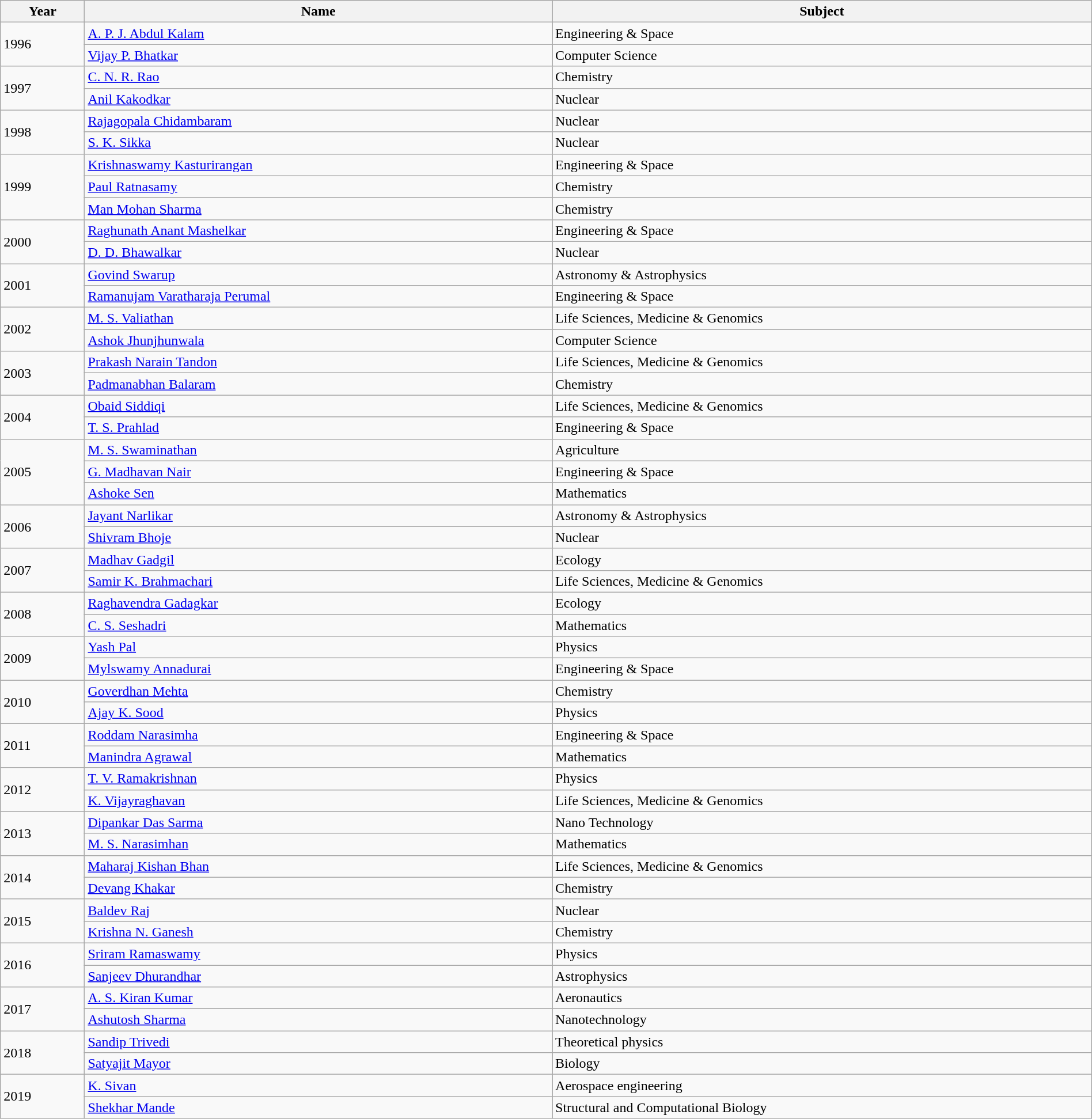<table class="wikitable sortable" border="0" width="100%">
<tr>
<th>Year</th>
<th>Name</th>
<th>Subject</th>
</tr>
<tr>
<td rowspan ="2">1996</td>
<td><a href='#'>A. P. J. Abdul Kalam</a></td>
<td>Engineering & Space</td>
</tr>
<tr>
<td><a href='#'>Vijay P. Bhatkar</a></td>
<td>Computer Science</td>
</tr>
<tr>
<td rowspan ="2">1997</td>
<td><a href='#'>C. N. R. Rao</a></td>
<td>Chemistry</td>
</tr>
<tr>
<td><a href='#'>Anil Kakodkar</a></td>
<td>Nuclear</td>
</tr>
<tr>
<td rowspan ="2">1998</td>
<td><a href='#'>Rajagopala Chidambaram</a></td>
<td>Nuclear</td>
</tr>
<tr>
<td><a href='#'>S. K. Sikka</a></td>
<td>Nuclear</td>
</tr>
<tr>
<td rowspan ="3">1999</td>
<td><a href='#'>Krishnaswamy Kasturirangan</a></td>
<td>Engineering & Space</td>
</tr>
<tr>
<td><a href='#'>Paul Ratnasamy</a></td>
<td>Chemistry</td>
</tr>
<tr>
<td><a href='#'>Man Mohan Sharma</a></td>
<td>Chemistry</td>
</tr>
<tr>
<td rowspan ="2">2000</td>
<td><a href='#'>Raghunath Anant Mashelkar</a></td>
<td>Engineering & Space</td>
</tr>
<tr>
<td><a href='#'>D. D. Bhawalkar</a></td>
<td>Nuclear</td>
</tr>
<tr>
<td rowspan ="2">2001</td>
<td><a href='#'>Govind Swarup</a></td>
<td>Astronomy & Astrophysics</td>
</tr>
<tr>
<td><a href='#'>Ramanujam Varatharaja Perumal</a></td>
<td>Engineering & Space</td>
</tr>
<tr>
<td rowspan = "2">2002</td>
<td><a href='#'>M. S. Valiathan</a></td>
<td>Life Sciences, Medicine & Genomics</td>
</tr>
<tr>
<td><a href='#'>Ashok Jhunjhunwala</a></td>
<td>Computer Science</td>
</tr>
<tr>
<td rowspan = "2">2003</td>
<td><a href='#'>Prakash Narain Tandon</a></td>
<td>Life Sciences, Medicine & Genomics</td>
</tr>
<tr>
<td><a href='#'>Padmanabhan Balaram</a></td>
<td>Chemistry</td>
</tr>
<tr>
<td rowspan ="2">2004</td>
<td><a href='#'>Obaid Siddiqi</a></td>
<td>Life Sciences, Medicine & Genomics</td>
</tr>
<tr>
<td><a href='#'>T. S. Prahlad</a></td>
<td>Engineering & Space</td>
</tr>
<tr>
<td rowspan ="3">2005</td>
<td><a href='#'>M. S. Swaminathan</a></td>
<td>Agriculture</td>
</tr>
<tr>
<td><a href='#'>G. Madhavan Nair</a></td>
<td>Engineering & Space</td>
</tr>
<tr>
<td><a href='#'>Ashoke Sen</a></td>
<td>Mathematics</td>
</tr>
<tr>
<td rowspan ="2">2006</td>
<td><a href='#'>Jayant Narlikar</a></td>
<td>Astronomy & Astrophysics</td>
</tr>
<tr>
<td><a href='#'>Shivram Bhoje</a></td>
<td>Nuclear</td>
</tr>
<tr>
<td rowspan ="2">2007</td>
<td><a href='#'>Madhav Gadgil</a></td>
<td>Ecology</td>
</tr>
<tr>
<td><a href='#'>Samir K. Brahmachari</a></td>
<td>Life Sciences, Medicine & Genomics</td>
</tr>
<tr>
<td rowspan ="2">2008</td>
<td><a href='#'>Raghavendra Gadagkar</a></td>
<td>Ecology</td>
</tr>
<tr>
<td><a href='#'>C. S. Seshadri</a></td>
<td>Mathematics</td>
</tr>
<tr>
<td rowspan ="2">2009</td>
<td><a href='#'>Yash Pal</a></td>
<td>Physics</td>
</tr>
<tr>
<td><a href='#'>Mylswamy Annadurai</a></td>
<td>Engineering & Space</td>
</tr>
<tr>
<td rowspan ="2">2010</td>
<td><a href='#'>Goverdhan Mehta</a></td>
<td>Chemistry</td>
</tr>
<tr>
<td><a href='#'>Ajay K. Sood</a></td>
<td>Physics</td>
</tr>
<tr>
<td rowspan = "2">2011</td>
<td><a href='#'>Roddam Narasimha</a></td>
<td>Engineering & Space</td>
</tr>
<tr>
<td><a href='#'>Manindra Agrawal</a></td>
<td>Mathematics</td>
</tr>
<tr>
<td rowspan ="2">2012</td>
<td><a href='#'>T. V. Ramakrishnan</a></td>
<td>Physics</td>
</tr>
<tr>
<td><a href='#'>K. Vijayraghavan</a></td>
<td>Life Sciences, Medicine & Genomics</td>
</tr>
<tr>
<td rowspan ="2">2013</td>
<td><a href='#'>Dipankar Das Sarma</a></td>
<td>Nano Technology</td>
</tr>
<tr>
<td><a href='#'>M. S. Narasimhan</a></td>
<td>Mathematics</td>
</tr>
<tr>
<td rowspan ="2">2014</td>
<td><a href='#'>Maharaj Kishan Bhan</a></td>
<td>Life Sciences, Medicine & Genomics</td>
</tr>
<tr>
<td><a href='#'>Devang Khakar</a></td>
<td>Chemistry</td>
</tr>
<tr>
<td rowspan = "2">2015</td>
<td><a href='#'>Baldev Raj</a></td>
<td>Nuclear</td>
</tr>
<tr>
<td><a href='#'>Krishna N. Ganesh</a></td>
<td>Chemistry</td>
</tr>
<tr>
<td rowspan="2">2016</td>
<td><a href='#'>Sriram Ramaswamy</a></td>
<td>Physics</td>
</tr>
<tr>
<td><a href='#'>Sanjeev Dhurandhar</a></td>
<td>Astrophysics</td>
</tr>
<tr>
<td rowspan="2">2017</td>
<td><a href='#'>A. S. Kiran Kumar</a></td>
<td>Aeronautics</td>
</tr>
<tr>
<td><a href='#'>Ashutosh Sharma</a></td>
<td>Nanotechnology</td>
</tr>
<tr>
<td rowspan="2">2018</td>
<td><a href='#'>Sandip Trivedi</a></td>
<td>Theoretical physics</td>
</tr>
<tr>
<td><a href='#'>Satyajit Mayor</a></td>
<td>Biology</td>
</tr>
<tr>
<td rowspan="2">2019</td>
<td><a href='#'>K. Sivan</a></td>
<td>Aerospace engineering</td>
</tr>
<tr>
<td><a href='#'>Shekhar Mande</a></td>
<td>Structural and Computational Biology</td>
</tr>
</table>
